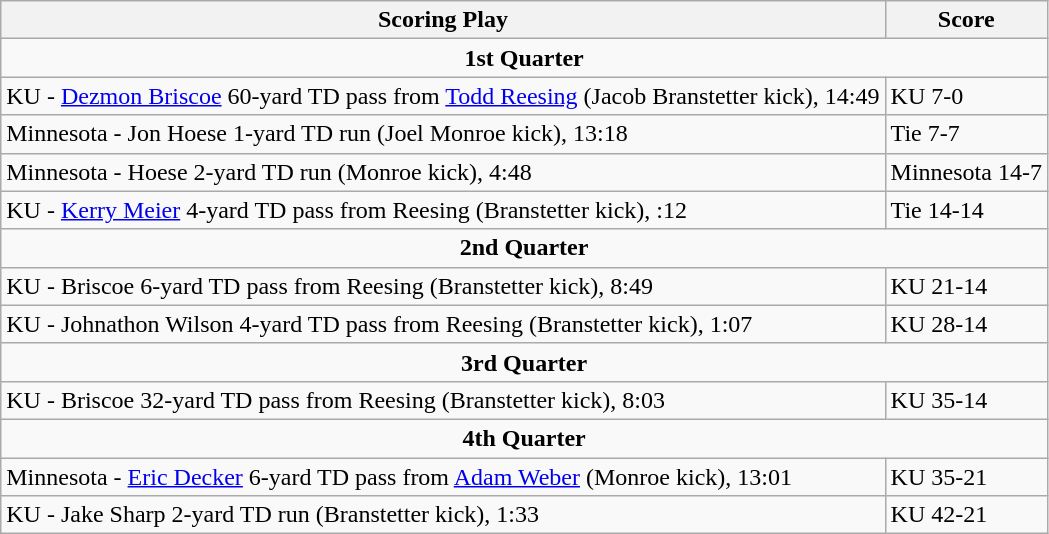<table class="wikitable">
<tr>
<th>Scoring Play</th>
<th>Score</th>
</tr>
<tr>
<td colspan="4" align="center"><strong>1st Quarter</strong></td>
</tr>
<tr>
<td>KU - <a href='#'>Dezmon Briscoe</a> 60-yard TD pass from <a href='#'>Todd Reesing</a> (Jacob Branstetter kick), 14:49</td>
<td>KU 7-0</td>
</tr>
<tr>
<td>Minnesota - Jon Hoese 1-yard TD run (Joel Monroe kick), 13:18</td>
<td>Tie 7-7</td>
</tr>
<tr>
<td>Minnesota - Hoese 2-yard TD run (Monroe kick), 4:48</td>
<td>Minnesota 14-7</td>
</tr>
<tr>
<td>KU - <a href='#'>Kerry Meier</a> 4-yard TD pass from Reesing (Branstetter kick), :12</td>
<td>Tie 14-14</td>
</tr>
<tr>
<td colspan="4" align="center"><strong>2nd Quarter</strong></td>
</tr>
<tr>
<td>KU - Briscoe 6-yard TD pass from Reesing (Branstetter kick), 8:49</td>
<td>KU 21-14</td>
</tr>
<tr>
<td>KU - Johnathon Wilson 4-yard TD pass from Reesing (Branstetter kick), 1:07</td>
<td>KU 28-14</td>
</tr>
<tr>
<td colspan="4" align="center"><strong>3rd Quarter</strong></td>
</tr>
<tr>
<td>KU - Briscoe 32-yard TD pass from Reesing (Branstetter kick), 8:03</td>
<td>KU 35-14</td>
</tr>
<tr>
<td colspan="4" align="center"><strong>4th Quarter</strong></td>
</tr>
<tr>
<td>Minnesota - <a href='#'>Eric Decker</a> 6-yard TD pass from <a href='#'>Adam Weber</a> (Monroe kick), 13:01</td>
<td>KU 35-21</td>
</tr>
<tr>
<td>KU - Jake Sharp 2-yard TD run (Branstetter kick), 1:33</td>
<td>KU 42-21</td>
</tr>
</table>
